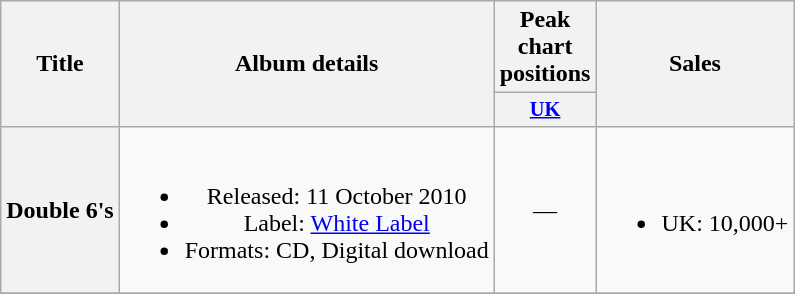<table class="wikitable plainrowheaders" style="text-align:center;">
<tr>
<th scope="col" rowspan="2">Title</th>
<th scope="col" rowspan="2">Album details</th>
<th scope="col" colspan="1">Peak chart positions</th>
<th scope="col" rowspan="2">Sales</th>
</tr>
<tr>
<th scope="col" style="width:3em;font-size:85%;"><a href='#'>UK</a></th>
</tr>
<tr>
<th scope="row">Double 6's</th>
<td><br><ul><li>Released: 11 October 2010</li><li>Label: <a href='#'>White Label</a></li><li>Formats: CD, Digital download</li></ul></td>
<td>—</td>
<td><br><ul><li>UK: 10,000+</li></ul></td>
</tr>
<tr>
</tr>
</table>
